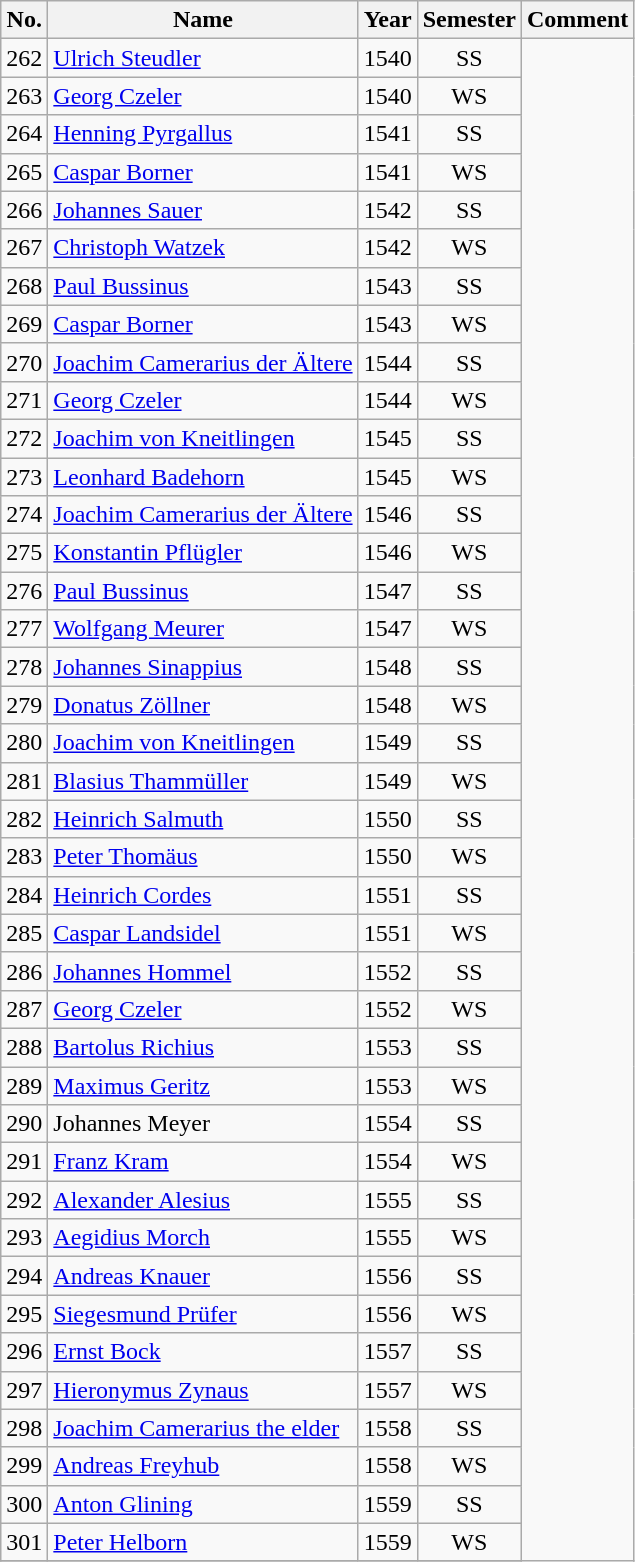<table class="wikitable">
<tr>
<th bgcolor="silver">No.</th>
<th bgcolor="silver">Name</th>
<th bgcolor="silver">Year</th>
<th bgcolor="silver">Semester</th>
<th bgcolor="silver">Comment</th>
</tr>
<tr>
<td>262</td>
<td><a href='#'>Ulrich Steudler</a></td>
<td>1540</td>
<td align="center">SS</td>
</tr>
<tr>
<td>263</td>
<td><a href='#'>Georg Czeler</a></td>
<td>1540</td>
<td align="center">WS</td>
</tr>
<tr>
<td>264</td>
<td><a href='#'>Henning Pyrgallus</a></td>
<td>1541</td>
<td align="center">SS</td>
</tr>
<tr>
<td>265</td>
<td><a href='#'>Caspar Borner</a></td>
<td>1541</td>
<td align="center">WS</td>
</tr>
<tr>
<td>266</td>
<td><a href='#'>Johannes Sauer</a></td>
<td>1542</td>
<td align="center">SS</td>
</tr>
<tr>
<td>267</td>
<td><a href='#'>Christoph Watzek</a></td>
<td>1542</td>
<td align="center">WS</td>
</tr>
<tr>
<td>268</td>
<td><a href='#'>Paul Bussinus</a></td>
<td>1543</td>
<td align="center">SS</td>
</tr>
<tr>
<td>269</td>
<td><a href='#'>Caspar Borner</a></td>
<td>1543</td>
<td align="center">WS</td>
</tr>
<tr>
<td>270</td>
<td><a href='#'>Joachim Camerarius der Ältere</a></td>
<td>1544</td>
<td align="center">SS</td>
</tr>
<tr>
<td>271</td>
<td><a href='#'>Georg Czeler</a></td>
<td>1544</td>
<td align="center">WS</td>
</tr>
<tr>
<td>272</td>
<td><a href='#'>Joachim von Kneitlingen</a></td>
<td>1545</td>
<td align="center">SS</td>
</tr>
<tr>
<td>273</td>
<td><a href='#'>Leonhard Badehorn</a></td>
<td>1545</td>
<td align="center">WS</td>
</tr>
<tr>
<td>274</td>
<td><a href='#'>Joachim Camerarius der Ältere</a></td>
<td>1546</td>
<td align="center">SS</td>
</tr>
<tr>
<td>275</td>
<td><a href='#'>Konstantin Pflügler</a></td>
<td>1546</td>
<td align="center">WS</td>
</tr>
<tr>
<td>276</td>
<td><a href='#'>Paul Bussinus</a></td>
<td>1547</td>
<td align="center">SS</td>
</tr>
<tr>
<td>277</td>
<td><a href='#'>Wolfgang Meurer</a></td>
<td>1547</td>
<td align="center">WS</td>
</tr>
<tr>
<td>278</td>
<td><a href='#'>Johannes Sinappius</a></td>
<td>1548</td>
<td align="center">SS</td>
</tr>
<tr>
<td>279</td>
<td><a href='#'>Donatus Zöllner</a></td>
<td>1548</td>
<td align="center">WS</td>
</tr>
<tr>
<td>280</td>
<td><a href='#'>Joachim von Kneitlingen</a></td>
<td>1549</td>
<td align="center">SS</td>
</tr>
<tr>
<td>281</td>
<td><a href='#'>Blasius Thammüller</a></td>
<td>1549</td>
<td align="center">WS</td>
</tr>
<tr>
<td>282</td>
<td><a href='#'>Heinrich Salmuth</a></td>
<td>1550</td>
<td align="center">SS</td>
</tr>
<tr>
<td>283</td>
<td><a href='#'>Peter Thomäus</a></td>
<td>1550</td>
<td align="center">WS</td>
</tr>
<tr>
<td>284</td>
<td><a href='#'>Heinrich Cordes</a></td>
<td>1551</td>
<td align="center">SS</td>
</tr>
<tr>
<td>285</td>
<td><a href='#'>Caspar Landsidel</a></td>
<td>1551</td>
<td align="center">WS</td>
</tr>
<tr>
<td>286</td>
<td><a href='#'>Johannes Hommel</a></td>
<td>1552</td>
<td align="center">SS</td>
</tr>
<tr>
<td>287</td>
<td><a href='#'>Georg Czeler</a></td>
<td>1552</td>
<td align="center">WS</td>
</tr>
<tr>
<td>288</td>
<td><a href='#'>Bartolus Richius</a></td>
<td>1553</td>
<td align="center">SS</td>
</tr>
<tr>
<td>289</td>
<td><a href='#'>Maximus Geritz</a></td>
<td>1553</td>
<td align="center">WS</td>
</tr>
<tr>
<td>290</td>
<td>Johannes Meyer</td>
<td>1554</td>
<td align="center">SS</td>
</tr>
<tr>
<td>291</td>
<td><a href='#'>Franz Kram</a></td>
<td>1554</td>
<td align="center">WS</td>
</tr>
<tr>
<td>292</td>
<td><a href='#'>Alexander Alesius</a></td>
<td>1555</td>
<td align="center">SS</td>
</tr>
<tr>
<td>293</td>
<td><a href='#'>Aegidius Morch</a></td>
<td>1555</td>
<td align="center">WS</td>
</tr>
<tr>
<td>294</td>
<td><a href='#'>Andreas Knauer</a></td>
<td>1556</td>
<td align="center">SS</td>
</tr>
<tr>
<td>295</td>
<td><a href='#'>Siegesmund Prüfer</a></td>
<td>1556</td>
<td align="center">WS</td>
</tr>
<tr>
<td>296</td>
<td><a href='#'>Ernst Bock</a></td>
<td>1557</td>
<td align="center">SS</td>
</tr>
<tr>
<td>297</td>
<td><a href='#'>Hieronymus Zynaus</a></td>
<td>1557</td>
<td align="center">WS</td>
</tr>
<tr>
<td>298</td>
<td><a href='#'>Joachim Camerarius the elder</a></td>
<td>1558</td>
<td align="center">SS</td>
</tr>
<tr>
<td>299</td>
<td><a href='#'>Andreas Freyhub</a></td>
<td>1558</td>
<td align="center">WS</td>
</tr>
<tr>
<td>300</td>
<td><a href='#'>Anton Glining</a></td>
<td>1559</td>
<td align="center">SS</td>
</tr>
<tr>
<td>301</td>
<td><a href='#'>Peter Helborn</a></td>
<td>1559</td>
<td align="center">WS</td>
</tr>
<tr>
</tr>
</table>
